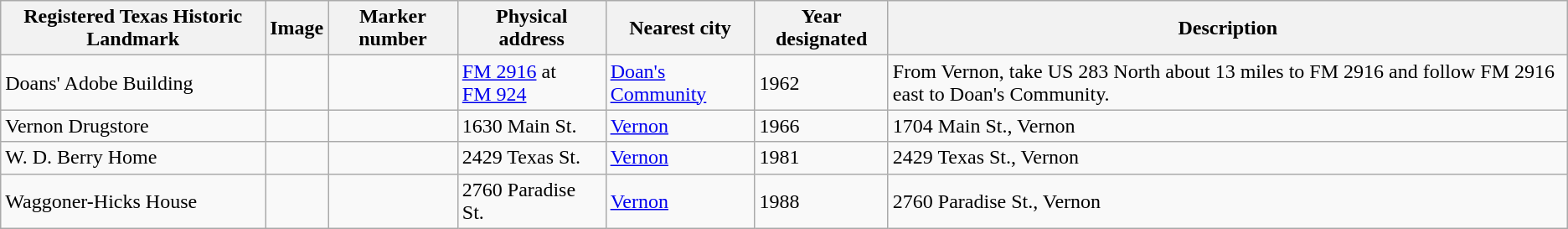<table class="wikitable sortable">
<tr>
<th>Registered Texas Historic Landmark</th>
<th>Image</th>
<th>Marker number</th>
<th>Physical address</th>
<th>Nearest city</th>
<th>Year designated</th>
<th>Description</th>
</tr>
<tr>
<td>Doans' Adobe Building</td>
<td></td>
<td></td>
<td><a href='#'>FM 2916</a> at <a href='#'>FM 924</a><br></td>
<td><a href='#'>Doan's Community</a></td>
<td>1962</td>
<td>From Vernon, take US 283 North about 13 miles to FM 2916 and follow FM 2916 east to Doan's Community.</td>
</tr>
<tr>
<td>Vernon Drugstore</td>
<td></td>
<td></td>
<td>1630 Main St.<br></td>
<td><a href='#'>Vernon</a></td>
<td>1966</td>
<td>1704 Main St., Vernon</td>
</tr>
<tr>
<td>W. D. Berry Home</td>
<td></td>
<td></td>
<td>2429 Texas St.<br></td>
<td><a href='#'>Vernon</a></td>
<td>1981</td>
<td>2429 Texas St., Vernon</td>
</tr>
<tr>
<td>Waggoner-Hicks House</td>
<td></td>
<td></td>
<td>2760 Paradise St.<br></td>
<td><a href='#'>Vernon</a></td>
<td>1988</td>
<td>2760 Paradise St., Vernon</td>
</tr>
</table>
